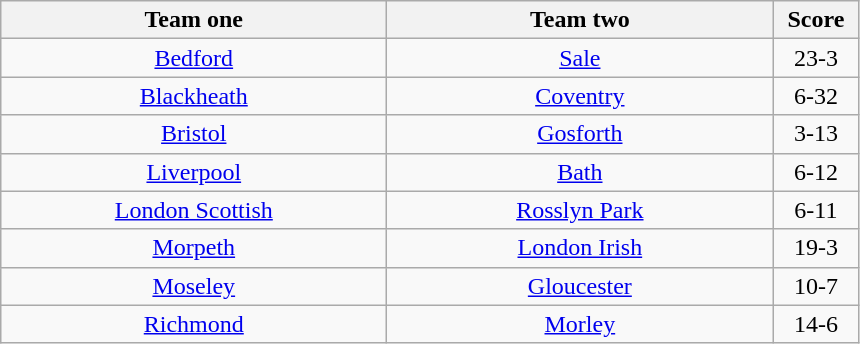<table class="wikitable" style="text-align: center">
<tr>
<th width=250>Team one</th>
<th width=250>Team two</th>
<th width=50>Score</th>
</tr>
<tr>
<td><a href='#'>Bedford</a></td>
<td><a href='#'>Sale</a></td>
<td>23-3</td>
</tr>
<tr>
<td><a href='#'>Blackheath</a></td>
<td><a href='#'>Coventry</a></td>
<td>6-32</td>
</tr>
<tr>
<td><a href='#'>Bristol</a></td>
<td><a href='#'>Gosforth</a></td>
<td>3-13</td>
</tr>
<tr>
<td><a href='#'>Liverpool</a></td>
<td><a href='#'>Bath</a></td>
<td>6-12</td>
</tr>
<tr>
<td><a href='#'>London Scottish</a></td>
<td><a href='#'>Rosslyn Park</a></td>
<td>6-11</td>
</tr>
<tr>
<td><a href='#'>Morpeth</a></td>
<td><a href='#'>London Irish</a></td>
<td>19-3</td>
</tr>
<tr>
<td><a href='#'>Moseley</a></td>
<td><a href='#'>Gloucester</a></td>
<td>10-7</td>
</tr>
<tr>
<td><a href='#'>Richmond</a></td>
<td><a href='#'>Morley</a></td>
<td>14-6</td>
</tr>
</table>
